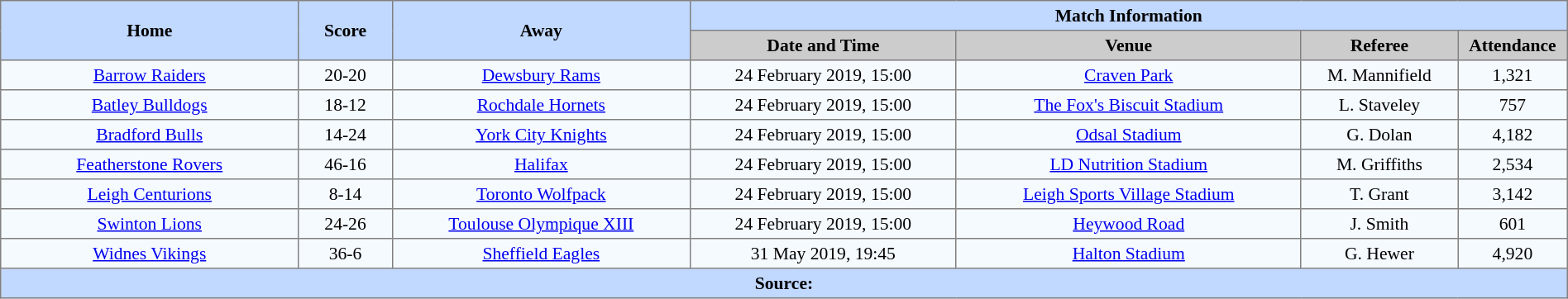<table border=1 style="border-collapse:collapse; font-size:90%; text-align:center;" cellpadding=3 cellspacing=0 width=100%>
<tr bgcolor="#c1d8ff">
<th rowspan="2" width="19%">Home</th>
<th rowspan="2" width="6%">Score</th>
<th rowspan="2" width="19%">Away</th>
<th colspan="4">Match Information</th>
</tr>
<tr bgcolor="#cccccc">
<th width="17%">Date and Time</th>
<th width="22%">Venue</th>
<th width="10%">Referee</th>
<th width="7%">Attendance</th>
</tr>
<tr bgcolor="#f5faff">
<td> <a href='#'>Barrow Raiders</a></td>
<td>20-20</td>
<td> <a href='#'>Dewsbury Rams</a></td>
<td>24 February 2019, 15:00</td>
<td><a href='#'>Craven Park</a></td>
<td>M. Mannifield</td>
<td>1,321</td>
</tr>
<tr bgcolor="#f5faff">
<td> <a href='#'>Batley Bulldogs</a></td>
<td>18-12</td>
<td> <a href='#'>Rochdale Hornets</a></td>
<td>24 February 2019, 15:00</td>
<td><a href='#'>The Fox's Biscuit Stadium</a></td>
<td>L. Staveley</td>
<td>757</td>
</tr>
<tr bgcolor="#f5faff">
<td> <a href='#'>Bradford Bulls</a></td>
<td>14-24</td>
<td> <a href='#'>York City Knights</a></td>
<td>24 February 2019, 15:00</td>
<td><a href='#'>Odsal Stadium</a></td>
<td>G. Dolan</td>
<td>4,182</td>
</tr>
<tr bgcolor="#f5faff">
<td> <a href='#'>Featherstone Rovers</a></td>
<td>46-16</td>
<td> <a href='#'>Halifax</a></td>
<td>24 February 2019, 15:00</td>
<td><a href='#'>LD Nutrition Stadium</a></td>
<td>M. Griffiths</td>
<td>2,534</td>
</tr>
<tr bgcolor="#f5faff">
<td> <a href='#'>Leigh Centurions</a></td>
<td>8-14</td>
<td> <a href='#'>Toronto Wolfpack</a></td>
<td>24 February 2019, 15:00</td>
<td><a href='#'>Leigh Sports Village Stadium</a></td>
<td>T. Grant</td>
<td>3,142</td>
</tr>
<tr bgcolor="#f5faff">
<td> <a href='#'>Swinton Lions</a></td>
<td>24-26</td>
<td> <a href='#'>Toulouse Olympique XIII</a></td>
<td>24 February 2019, 15:00</td>
<td><a href='#'>Heywood Road</a></td>
<td>J. Smith</td>
<td>601</td>
</tr>
<tr bgcolor="#f5faff">
<td> <a href='#'>Widnes Vikings</a></td>
<td>36-6</td>
<td> <a href='#'>Sheffield Eagles</a></td>
<td>31 May 2019, 19:45</td>
<td><a href='#'>Halton Stadium</a></td>
<td>G. Hewer</td>
<td>4,920</td>
</tr>
<tr bgcolor="#c1d8ff">
<th colspan="7">Source:</th>
</tr>
</table>
